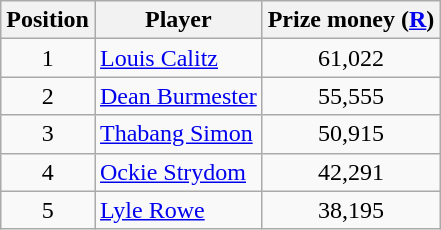<table class=wikitable>
<tr>
<th>Position</th>
<th>Player</th>
<th>Prize money (<a href='#'>R</a>)</th>
</tr>
<tr>
<td align=center>1</td>
<td> <a href='#'>Louis Calitz</a></td>
<td align=center>61,022</td>
</tr>
<tr>
<td align=center>2</td>
<td> <a href='#'>Dean Burmester</a></td>
<td align=center>55,555</td>
</tr>
<tr>
<td align=center>3</td>
<td> <a href='#'>Thabang Simon</a></td>
<td align=center>50,915</td>
</tr>
<tr>
<td align=center>4</td>
<td> <a href='#'>Ockie Strydom</a></td>
<td align=center>42,291</td>
</tr>
<tr>
<td align=center>5</td>
<td> <a href='#'>Lyle Rowe</a></td>
<td align=center>38,195</td>
</tr>
</table>
